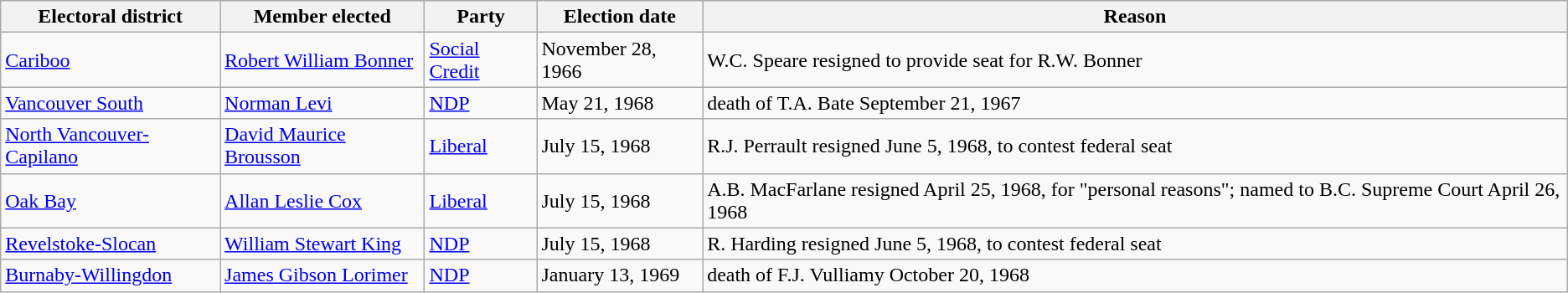<table class="wikitable sortable">
<tr>
<th>Electoral district</th>
<th>Member elected</th>
<th>Party</th>
<th>Election date</th>
<th>Reason</th>
</tr>
<tr>
<td><a href='#'>Cariboo</a></td>
<td><a href='#'>Robert William Bonner</a></td>
<td><a href='#'>Social Credit</a></td>
<td>November 28, 1966</td>
<td>W.C. Speare resigned to provide seat for R.W. Bonner</td>
</tr>
<tr>
<td><a href='#'>Vancouver South</a></td>
<td><a href='#'>Norman Levi</a></td>
<td><a href='#'>NDP</a></td>
<td>May 21, 1968</td>
<td>death of T.A. Bate September 21, 1967</td>
</tr>
<tr>
<td><a href='#'>North Vancouver-Capilano</a></td>
<td><a href='#'>David Maurice Brousson</a></td>
<td><a href='#'>Liberal</a></td>
<td>July 15, 1968</td>
<td>R.J. Perrault resigned June 5, 1968, to contest federal seat</td>
</tr>
<tr>
<td><a href='#'>Oak Bay</a></td>
<td><a href='#'>Allan Leslie Cox</a></td>
<td><a href='#'>Liberal</a></td>
<td>July 15, 1968</td>
<td>A.B. MacFarlane resigned April 25, 1968, for "personal reasons"; named to B.C. Supreme Court April 26, 1968</td>
</tr>
<tr>
<td><a href='#'>Revelstoke-Slocan</a></td>
<td><a href='#'>William Stewart King</a></td>
<td><a href='#'>NDP</a></td>
<td>July 15, 1968</td>
<td>R. Harding resigned June 5, 1968, to contest federal seat</td>
</tr>
<tr>
<td><a href='#'>Burnaby-Willingdon</a></td>
<td><a href='#'>James Gibson Lorimer</a></td>
<td><a href='#'>NDP</a></td>
<td>January 13, 1969</td>
<td>death of F.J. Vulliamy October 20, 1968</td>
</tr>
</table>
